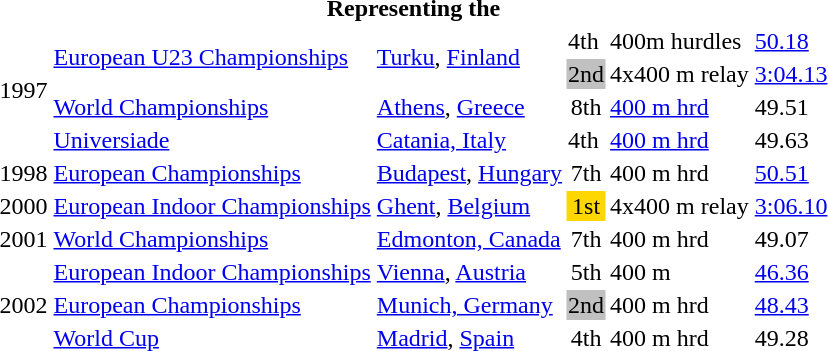<table>
<tr>
<th colspan="6">Representing the </th>
</tr>
<tr>
<td rowspan=4>1997</td>
<td rowspan=2><a href='#'>European U23 Championships</a></td>
<td rowspan=2><a href='#'>Turku</a>, <a href='#'>Finland</a></td>
<td>4th</td>
<td>400m hurdles</td>
<td><a href='#'>50.18</a></td>
</tr>
<tr>
<td bgcolor=silver>2nd</td>
<td>4x400 m relay</td>
<td><a href='#'>3:04.13</a></td>
</tr>
<tr>
<td><a href='#'>World Championships</a></td>
<td><a href='#'>Athens</a>, <a href='#'>Greece</a></td>
<td align="center">8th</td>
<td><a href='#'>400 m hrd</a></td>
<td>49.51</td>
</tr>
<tr>
<td><a href='#'>Universiade</a></td>
<td><a href='#'>Catania, Italy</a></td>
<td>4th</td>
<td><a href='#'>400 m hrd</a></td>
<td>49.63</td>
</tr>
<tr>
<td>1998</td>
<td><a href='#'>European Championships</a></td>
<td><a href='#'>Budapest</a>, <a href='#'>Hungary</a></td>
<td align="center">7th</td>
<td>400 m hrd</td>
<td><a href='#'>50.51</a></td>
</tr>
<tr>
<td>2000</td>
<td><a href='#'>European Indoor Championships</a></td>
<td><a href='#'>Ghent</a>, <a href='#'>Belgium</a></td>
<td bgcolor="gold" align="center">1st</td>
<td>4x400 m relay</td>
<td><a href='#'>3:06.10</a></td>
</tr>
<tr>
<td>2001</td>
<td><a href='#'>World Championships</a></td>
<td><a href='#'>Edmonton, Canada</a></td>
<td align="center">7th</td>
<td>400 m hrd</td>
<td>49.07</td>
</tr>
<tr>
<td rowspan=3>2002</td>
<td><a href='#'>European Indoor Championships</a></td>
<td><a href='#'>Vienna</a>, <a href='#'>Austria</a></td>
<td align="center">5th</td>
<td>400 m</td>
<td><a href='#'>46.36</a></td>
</tr>
<tr>
<td><a href='#'>European Championships</a></td>
<td><a href='#'>Munich, Germany</a></td>
<td bgcolor="silver" align="center">2nd</td>
<td>400 m hrd</td>
<td><a href='#'>48.43</a></td>
</tr>
<tr>
<td><a href='#'>World Cup</a></td>
<td><a href='#'>Madrid</a>, <a href='#'>Spain</a></td>
<td align="center">4th</td>
<td>400 m hrd</td>
<td>49.28</td>
</tr>
</table>
